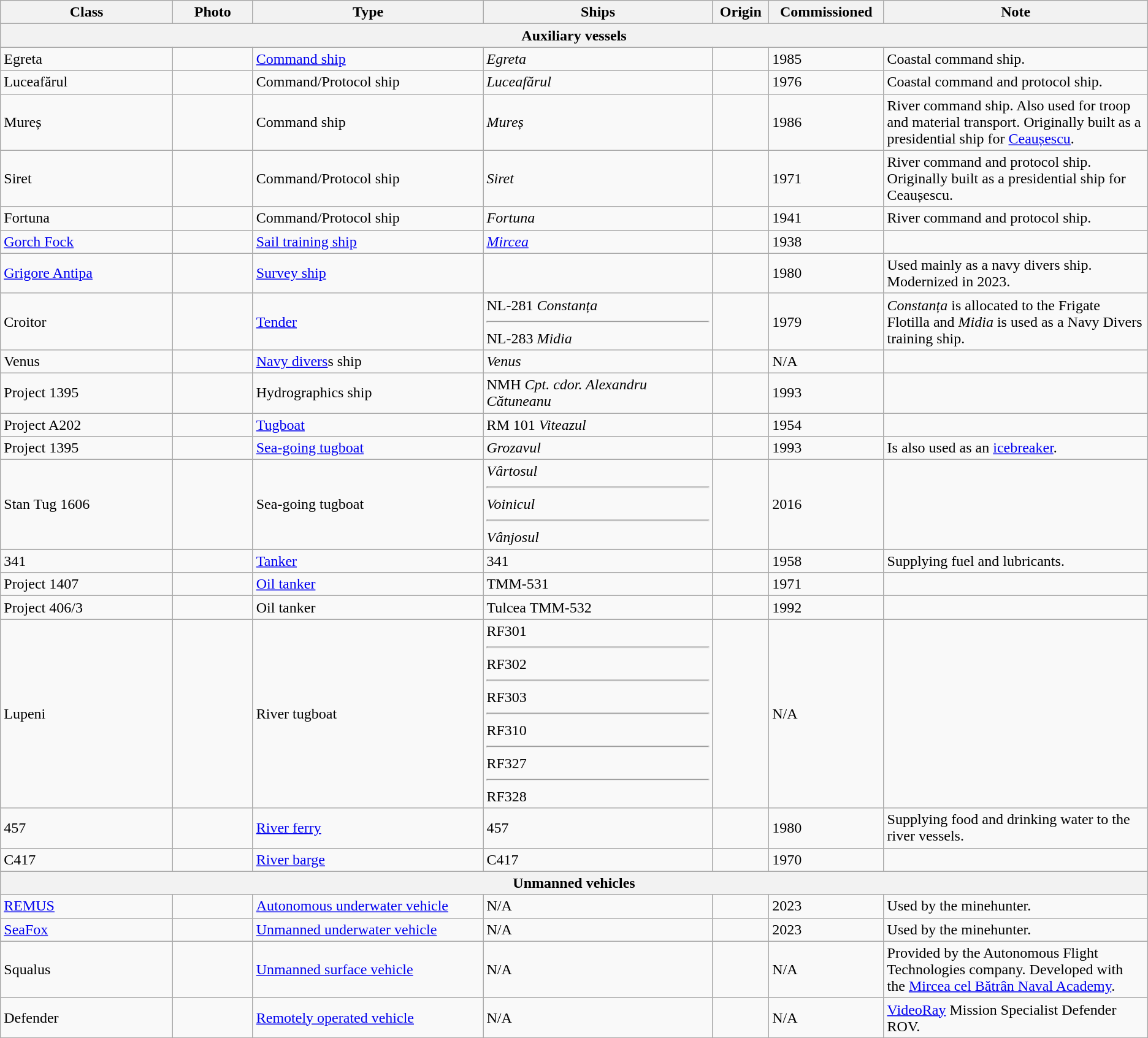<table class="wikitable">
<tr>
<th style="text-align:center; width:15%;">Class</th>
<th style="text-align:center; width:7%;">Photo</th>
<th style="text-align:center;">Type</th>
<th style="text-align:center; width:20%;">Ships</th>
<th style="text-align:center;">Origin</th>
<th style="text-align:center;">Commissioned</th>
<th style="text-align:center; width:23%;">Note</th>
</tr>
<tr>
<th colspan="7">Auxiliary vessels</th>
</tr>
<tr>
<td>Egreta</td>
<td></td>
<td><a href='#'>Command ship</a></td>
<td><em>Egreta</em></td>
<td></td>
<td>1985</td>
<td>Coastal command ship.</td>
</tr>
<tr>
<td>Luceafărul</td>
<td></td>
<td>Command/Protocol ship</td>
<td><em>Luceafărul</em></td>
<td></td>
<td>1976</td>
<td>Coastal command and protocol ship.</td>
</tr>
<tr>
<td>Mureș</td>
<td></td>
<td>Command ship</td>
<td><em>Mureș</em></td>
<td></td>
<td>1986</td>
<td>River command ship. Also used for troop and material transport. Originally built as a presidential ship for <a href='#'>Ceaușescu</a>.</td>
</tr>
<tr>
<td>Siret</td>
<td></td>
<td>Command/Protocol ship</td>
<td><em>Siret </em></td>
<td></td>
<td>1971</td>
<td>River command and protocol ship. Originally built as a presidential ship for Ceaușescu.</td>
</tr>
<tr>
<td>Fortuna</td>
<td></td>
<td>Command/Protocol ship</td>
<td><em>Fortuna</em></td>
<td></td>
<td>1941</td>
<td>River command and protocol ship.</td>
</tr>
<tr>
<td><a href='#'>Gorch Fock</a></td>
<td></td>
<td><a href='#'>Sail training ship</a></td>
<td><em><a href='#'>Mircea</a></em></td>
<td></td>
<td>1938</td>
<td></td>
</tr>
<tr>
<td><a href='#'>Grigore Antipa</a></td>
<td></td>
<td><a href='#'>Survey ship</a></td>
<td><em></em></td>
<td></td>
<td>1980</td>
<td>Used mainly as a navy divers ship. Modernized in 2023.</td>
</tr>
<tr>
<td>Croitor</td>
<td></td>
<td><a href='#'>Tender</a></td>
<td>NL-281 <em>Constanța</em> <hr> NL-283 <em>Midia</em></td>
<td></td>
<td>1979</td>
<td><em>Constanța</em> is allocated to the Frigate Flotilla and <em>Midia</em> is used as a Navy Divers training ship.</td>
</tr>
<tr>
<td>Venus</td>
<td></td>
<td><a href='#'>Navy divers</a>s ship</td>
<td><em>Venus</em></td>
<td></td>
<td>N/A</td>
<td></td>
</tr>
<tr>
<td>Project 1395</td>
<td></td>
<td>Hydrographics ship</td>
<td>NMH <em>Cpt. cdor. Alexandru Cătuneanu</em></td>
<td></td>
<td>1993</td>
<td></td>
</tr>
<tr>
<td>Project A202</td>
<td></td>
<td><a href='#'>Tugboat</a></td>
<td>RM 101 <em>Viteazul</em></td>
<td></td>
<td>1954</td>
<td></td>
</tr>
<tr>
<td>Project 1395</td>
<td></td>
<td><a href='#'>Sea-going tugboat</a></td>
<td><em>Grozavul</em></td>
<td></td>
<td>1993</td>
<td>Is also used as an <a href='#'>icebreaker</a>.</td>
</tr>
<tr>
<td>Stan Tug 1606</td>
<td></td>
<td>Sea-going tugboat</td>
<td><em>Vârtosul</em>  <hr> <em>Voinicul</em> <hr> <em>Vânjosul</em></td>
<td></td>
<td>2016</td>
<td></td>
</tr>
<tr>
<td>341</td>
<td></td>
<td><a href='#'>Tanker</a></td>
<td>341</td>
<td></td>
<td>1958</td>
<td>Supplying fuel and lubricants.</td>
</tr>
<tr>
<td>Project 1407</td>
<td></td>
<td><a href='#'>Oil tanker</a></td>
<td>TMM-531</td>
<td></td>
<td>1971</td>
<td></td>
</tr>
<tr>
<td>Project 406/3</td>
<td></td>
<td>Oil tanker</td>
<td>Tulcea TMM-532</td>
<td></td>
<td>1992</td>
<td></td>
</tr>
<tr>
<td>Lupeni</td>
<td></td>
<td>River tugboat</td>
<td>RF301 <hr> RF302 <hr> RF303 <hr> RF310 <hr> RF327 <hr> RF328</td>
<td></td>
<td>N/A</td>
<td></td>
</tr>
<tr>
<td>457</td>
<td></td>
<td><a href='#'>River ferry</a></td>
<td>457</td>
<td></td>
<td>1980</td>
<td>Supplying food and drinking water to the river vessels.</td>
</tr>
<tr>
<td>C417</td>
<td></td>
<td><a href='#'>River barge</a></td>
<td>C417</td>
<td></td>
<td>1970</td>
<td></td>
</tr>
<tr>
<th colspan="7">Unmanned vehicles</th>
</tr>
<tr>
<td><a href='#'>REMUS</a></td>
<td></td>
<td><a href='#'>Autonomous underwater vehicle</a></td>
<td>N/A</td>
<td></td>
<td>2023</td>
<td>Used by the minehunter.</td>
</tr>
<tr>
<td><a href='#'>SeaFox</a></td>
<td></td>
<td><a href='#'>Unmanned underwater vehicle</a></td>
<td>N/A</td>
<td></td>
<td>2023</td>
<td>Used by the minehunter.</td>
</tr>
<tr>
<td>Squalus</td>
<td></td>
<td><a href='#'>Unmanned surface vehicle</a></td>
<td>N/A</td>
<td></td>
<td>N/A</td>
<td>Provided by the Autonomous Flight Technologies company. Developed with the <a href='#'>Mircea cel Bătrân Naval Academy</a>.</td>
</tr>
<tr>
<td>Defender</td>
<td></td>
<td><a href='#'>Remotely operated vehicle</a></td>
<td>N/A</td>
<td></td>
<td>N/A</td>
<td><a href='#'>VideoRay</a> Mission Specialist Defender ROV.</td>
</tr>
</table>
